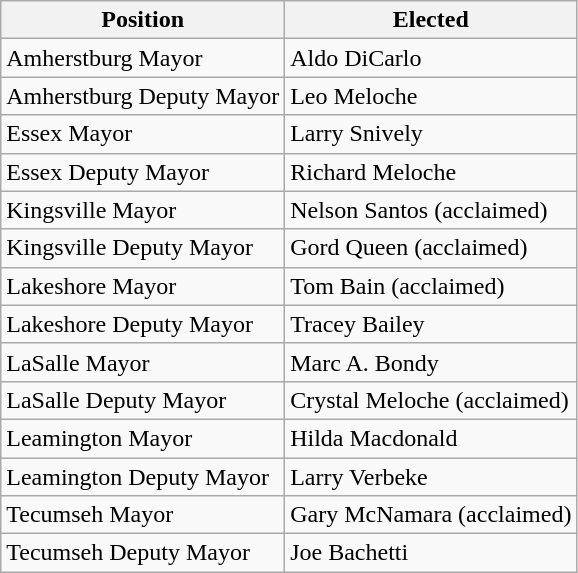<table class="wikitable">
<tr>
<th>Position</th>
<th>Elected</th>
</tr>
<tr>
<td>Amherstburg Mayor</td>
<td>Aldo DiCarlo</td>
</tr>
<tr>
<td>Amherstburg Deputy Mayor</td>
<td>Leo Meloche</td>
</tr>
<tr>
<td>Essex Mayor</td>
<td>Larry Snively</td>
</tr>
<tr>
<td>Essex Deputy Mayor</td>
<td>Richard Meloche</td>
</tr>
<tr>
<td>Kingsville Mayor</td>
<td>Nelson Santos (acclaimed)</td>
</tr>
<tr>
<td>Kingsville Deputy Mayor</td>
<td>Gord Queen (acclaimed)</td>
</tr>
<tr>
<td>Lakeshore Mayor</td>
<td>Tom Bain (acclaimed)</td>
</tr>
<tr>
<td>Lakeshore Deputy Mayor</td>
<td>Tracey Bailey</td>
</tr>
<tr>
<td>LaSalle Mayor</td>
<td>Marc A. Bondy</td>
</tr>
<tr>
<td>LaSalle Deputy Mayor</td>
<td>Crystal Meloche (acclaimed)</td>
</tr>
<tr>
<td>Leamington Mayor</td>
<td>Hilda Macdonald</td>
</tr>
<tr>
<td>Leamington Deputy Mayor</td>
<td>Larry Verbeke</td>
</tr>
<tr>
<td>Tecumseh Mayor</td>
<td>Gary McNamara (acclaimed)</td>
</tr>
<tr>
<td>Tecumseh Deputy Mayor</td>
<td>Joe Bachetti</td>
</tr>
</table>
